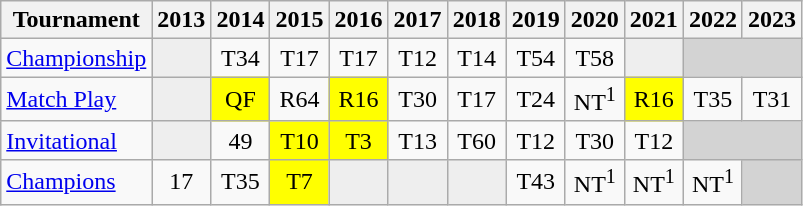<table class="wikitable" style="text-align:center;">
<tr>
<th>Tournament</th>
<th>2013</th>
<th>2014</th>
<th>2015</th>
<th>2016</th>
<th>2017</th>
<th>2018</th>
<th>2019</th>
<th>2020</th>
<th>2021</th>
<th>2022</th>
<th>2023</th>
</tr>
<tr>
<td align="left"><a href='#'>Championship</a></td>
<td style="background:#eeeeee;"></td>
<td>T34</td>
<td>T17</td>
<td>T17</td>
<td>T12</td>
<td>T14</td>
<td>T54</td>
<td>T58</td>
<td style="background:#eeeeee;"></td>
<td colspan=2 style="background:#D3D3D3;"></td>
</tr>
<tr>
<td align="left"><a href='#'>Match Play</a></td>
<td style="background:#eeeeee;"></td>
<td style="background:yellow;">QF</td>
<td>R64</td>
<td style="background:yellow;">R16</td>
<td>T30</td>
<td>T17</td>
<td>T24</td>
<td>NT<sup>1</sup></td>
<td style="background:yellow;">R16</td>
<td>T35</td>
<td>T31</td>
</tr>
<tr>
<td align="left"><a href='#'>Invitational</a></td>
<td style="background:#eeeeee;"></td>
<td>49</td>
<td style="background:yellow;">T10</td>
<td style="background:yellow;">T3</td>
<td>T13</td>
<td>T60</td>
<td>T12</td>
<td>T30</td>
<td>T12</td>
<td colspan=2 style="background:#D3D3D3;"></td>
</tr>
<tr>
<td align="left"><a href='#'>Champions</a></td>
<td>17</td>
<td>T35</td>
<td style="background:yellow;">T7</td>
<td style="background:#eeeeee;"></td>
<td style="background:#eeeeee;"></td>
<td style="background:#eeeeee;"></td>
<td>T43</td>
<td>NT<sup>1</sup></td>
<td>NT<sup>1</sup></td>
<td>NT<sup>1</sup></td>
<td colspan=1 style="background:#D3D3D3;"></td>
</tr>
</table>
